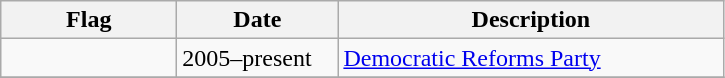<table class="wikitable">
<tr>
<th Flag of Tatev width="110">Flag</th>
<th width="100">Date</th>
<th width="250">Description</th>
</tr>
<tr>
<td></td>
<td>2005–present</td>
<td><a href='#'>Democratic Reforms Party</a></td>
</tr>
<tr>
</tr>
</table>
